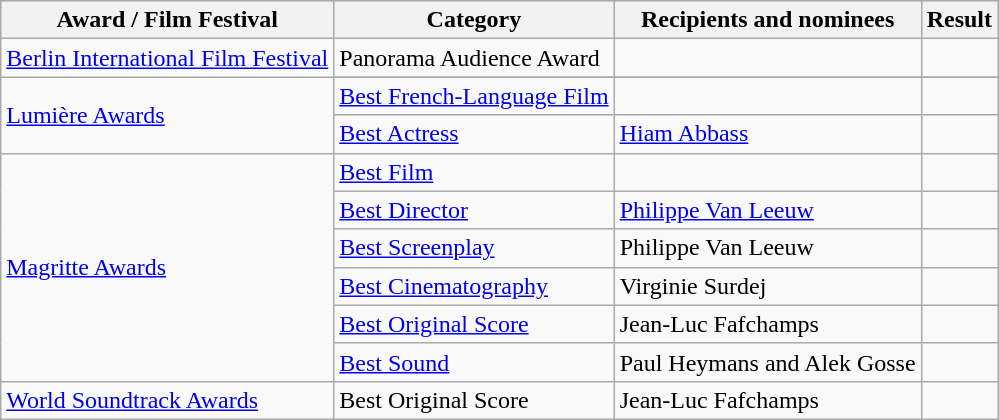<table class="wikitable plainrowheaders sortable">
<tr style="background:#ccc; text-align:center;">
<th scope="col">Award / Film Festival</th>
<th scope="col">Category</th>
<th scope="col">Recipients and nominees</th>
<th scope="col">Result</th>
</tr>
<tr>
<td><a href='#'>Berlin International Film Festival</a></td>
<td>Panorama Audience Award</td>
<td></td>
<td></td>
</tr>
<tr>
<td rowspan=3><a href='#'>Lumière Awards</a></td>
</tr>
<tr>
<td><a href='#'>Best French-Language Film</a></td>
<td></td>
<td></td>
</tr>
<tr>
<td><a href='#'>Best Actress</a></td>
<td><a href='#'>Hiam Abbass</a></td>
<td></td>
</tr>
<tr>
<td rowspan=6><a href='#'>Magritte Awards</a></td>
<td><a href='#'>Best Film</a></td>
<td></td>
<td></td>
</tr>
<tr>
<td><a href='#'>Best Director</a></td>
<td><a href='#'>Philippe Van Leeuw</a></td>
<td></td>
</tr>
<tr>
<td><a href='#'>Best Screenplay</a></td>
<td>Philippe Van Leeuw</td>
<td></td>
</tr>
<tr>
<td><a href='#'>Best Cinematography</a></td>
<td>Virginie Surdej</td>
<td></td>
</tr>
<tr>
<td><a href='#'>Best Original Score</a></td>
<td>Jean-Luc Fafchamps</td>
<td></td>
</tr>
<tr>
<td><a href='#'>Best Sound</a></td>
<td>Paul Heymans and Alek Gosse</td>
<td></td>
</tr>
<tr>
<td><a href='#'>World Soundtrack Awards</a></td>
<td>Best Original Score</td>
<td>Jean-Luc Fafchamps</td>
<td></td>
</tr>
</table>
